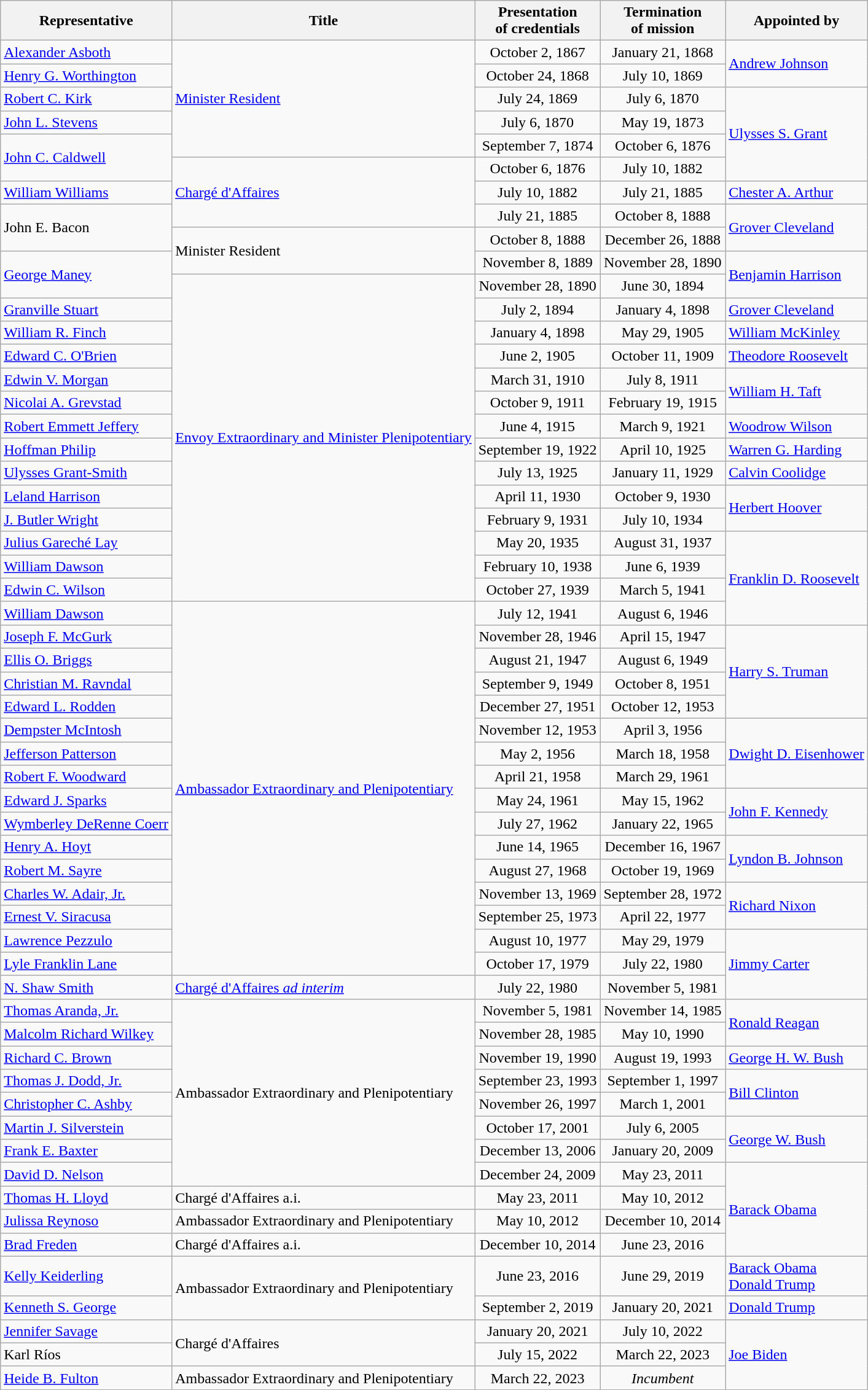<table class=wikitable>
<tr>
<th>Representative</th>
<th>Title</th>
<th>Presentation<br>of credentials</th>
<th>Termination<br>of mission</th>
<th>Appointed by</th>
</tr>
<tr>
<td><a href='#'>Alexander Asboth</a></td>
<td rowspan="5"><a href='#'>Minister Resident</a></td>
<td style="text-align:center;">October 2, 1867</td>
<td style="text-align:center;">January 21, 1868</td>
<td rowspan=2><a href='#'>Andrew Johnson</a></td>
</tr>
<tr>
<td><a href='#'>Henry G. Worthington</a></td>
<td style="text-align:center;">October 24, 1868</td>
<td style="text-align:center;">July 10, 1869</td>
</tr>
<tr>
<td><a href='#'>Robert C. Kirk</a></td>
<td style="text-align:center;">July 24, 1869</td>
<td style="text-align:center;">July 6, 1870</td>
<td rowspan=4><a href='#'>Ulysses S. Grant</a></td>
</tr>
<tr>
<td><a href='#'>John L. Stevens</a></td>
<td style="text-align:center;">July 6, 1870</td>
<td style="text-align:center;">May 19, 1873</td>
</tr>
<tr>
<td rowspan=2><a href='#'>John C. Caldwell</a></td>
<td style="text-align:center;">September 7, 1874</td>
<td style="text-align:center;">October 6, 1876</td>
</tr>
<tr>
<td rowspan="3"><a href='#'>Chargé d'Affaires</a></td>
<td style="text-align:center;">October 6, 1876</td>
<td style="text-align:center;">July 10, 1882</td>
</tr>
<tr>
<td><a href='#'>William Williams</a></td>
<td style="text-align:center;">July 10, 1882</td>
<td style="text-align:center;">July 21, 1885</td>
<td><a href='#'>Chester A. Arthur</a></td>
</tr>
<tr>
<td rowspan=2>John E. Bacon</td>
<td style="text-align:center;">July 21, 1885</td>
<td style="text-align:center;">October 8, 1888</td>
<td rowspan=2><a href='#'>Grover Cleveland</a></td>
</tr>
<tr>
<td rowspan="2">Minister Resident</td>
<td style="text-align:center;">October 8, 1888</td>
<td style="text-align:center;">December 26, 1888</td>
</tr>
<tr>
<td rowspan=2><a href='#'>George Maney</a></td>
<td style="text-align:center;">November 8, 1889</td>
<td style="text-align:center;">November 28, 1890</td>
<td rowspan=2><a href='#'>Benjamin Harrison</a></td>
</tr>
<tr>
<td rowspan="14"><a href='#'>Envoy Extraordinary and Minister Plenipotentiary</a></td>
<td style="text-align:center;">November 28, 1890</td>
<td style="text-align:center;">June 30, 1894</td>
</tr>
<tr>
<td><a href='#'>Granville Stuart</a></td>
<td style="text-align:center;">July 2, 1894</td>
<td style="text-align:center;">January 4, 1898</td>
<td><a href='#'>Grover Cleveland</a></td>
</tr>
<tr>
<td><a href='#'>William R. Finch</a></td>
<td style="text-align:center;">January 4, 1898</td>
<td style="text-align:center;">May 29, 1905</td>
<td><a href='#'>William McKinley</a></td>
</tr>
<tr>
<td><a href='#'>Edward C. O'Brien</a></td>
<td style="text-align:center;">June 2, 1905</td>
<td style="text-align:center;">October 11, 1909</td>
<td><a href='#'>Theodore Roosevelt</a></td>
</tr>
<tr>
<td><a href='#'>Edwin V. Morgan</a></td>
<td style="text-align:center;">March 31, 1910</td>
<td style="text-align:center;">July 8, 1911</td>
<td rowspan=2><a href='#'>William H. Taft</a></td>
</tr>
<tr>
<td><a href='#'>Nicolai A. Grevstad</a></td>
<td style="text-align:center;">October 9, 1911</td>
<td style="text-align:center;">February 19, 1915</td>
</tr>
<tr>
<td><a href='#'>Robert Emmett Jeffery</a></td>
<td style="text-align:center;">June 4, 1915</td>
<td style="text-align:center;">March 9, 1921</td>
<td><a href='#'>Woodrow Wilson</a></td>
</tr>
<tr>
<td><a href='#'>Hoffman Philip</a></td>
<td style="text-align:center;">September 19, 1922</td>
<td style="text-align:center;">April 10, 1925</td>
<td><a href='#'>Warren G. Harding</a></td>
</tr>
<tr>
<td><a href='#'>Ulysses Grant-Smith</a></td>
<td style="text-align:center;">July 13, 1925</td>
<td style="text-align:center;">January 11, 1929</td>
<td><a href='#'>Calvin Coolidge</a></td>
</tr>
<tr>
<td><a href='#'>Leland Harrison</a></td>
<td style="text-align:center;">April 11, 1930</td>
<td style="text-align:center;">October 9, 1930</td>
<td rowspan=2><a href='#'>Herbert Hoover</a></td>
</tr>
<tr>
<td><a href='#'>J. Butler Wright</a></td>
<td style="text-align:center;">February 9, 1931</td>
<td style="text-align:center;">July 10, 1934</td>
</tr>
<tr>
<td><a href='#'>Julius Gareché Lay</a></td>
<td style="text-align:center;">May 20, 1935</td>
<td style="text-align:center;">August 31, 1937</td>
<td rowspan=4><a href='#'>Franklin D. Roosevelt</a></td>
</tr>
<tr>
<td><a href='#'>William Dawson</a></td>
<td style="text-align:center;">February 10, 1938</td>
<td style="text-align:center;">June 6, 1939</td>
</tr>
<tr>
<td><a href='#'>Edwin C. Wilson</a></td>
<td style="text-align:center;">October 27, 1939</td>
<td style="text-align:center;">March 5, 1941</td>
</tr>
<tr>
<td><a href='#'>William Dawson</a></td>
<td rowspan="16"><a href='#'>Ambassador Extraordinary and Plenipotentiary</a></td>
<td style="text-align:center;">July 12, 1941</td>
<td style="text-align:center;">August 6, 1946</td>
</tr>
<tr>
<td><a href='#'>Joseph F. McGurk</a></td>
<td style="text-align:center;">November 28, 1946</td>
<td style="text-align:center;">April 15, 1947</td>
<td rowspan=4><a href='#'>Harry S. Truman</a></td>
</tr>
<tr>
<td><a href='#'>Ellis O. Briggs</a></td>
<td style="text-align:center;">August 21, 1947</td>
<td style="text-align:center;">August 6, 1949</td>
</tr>
<tr>
<td><a href='#'>Christian M. Ravndal</a></td>
<td style="text-align:center;">September 9, 1949</td>
<td style="text-align:center;">October 8, 1951</td>
</tr>
<tr>
<td><a href='#'>Edward L. Rodden</a></td>
<td style="text-align:center;">December 27, 1951</td>
<td style="text-align:center;">October 12, 1953</td>
</tr>
<tr>
<td><a href='#'>Dempster McIntosh</a></td>
<td style="text-align:center;">November 12, 1953</td>
<td style="text-align:center;">April 3, 1956</td>
<td rowspan=3><a href='#'>Dwight D. Eisenhower</a></td>
</tr>
<tr>
<td><a href='#'>Jefferson Patterson</a></td>
<td style="text-align:center;">May 2, 1956</td>
<td style="text-align:center;">March 18, 1958</td>
</tr>
<tr>
<td><a href='#'>Robert F. Woodward</a></td>
<td style="text-align:center;">April 21, 1958</td>
<td style="text-align:center;">March 29, 1961</td>
</tr>
<tr>
<td><a href='#'>Edward J. Sparks</a></td>
<td style="text-align:center;">May 24, 1961</td>
<td style="text-align:center;">May 15, 1962</td>
<td rowspan=2><a href='#'>John F. Kennedy</a></td>
</tr>
<tr>
<td><a href='#'>Wymberley DeRenne Coerr</a></td>
<td style="text-align:center;">July 27, 1962</td>
<td style="text-align:center;">January 22, 1965</td>
</tr>
<tr>
<td><a href='#'>Henry A. Hoyt</a></td>
<td style="text-align:center;">June 14, 1965</td>
<td style="text-align:center;">December 16, 1967</td>
<td rowspan=2><a href='#'>Lyndon B. Johnson</a></td>
</tr>
<tr>
<td><a href='#'>Robert M. Sayre</a></td>
<td style="text-align:center;">August 27, 1968</td>
<td style="text-align:center;">October 19, 1969</td>
</tr>
<tr>
<td><a href='#'>Charles W. Adair, Jr.</a></td>
<td style="text-align:center;">November 13, 1969</td>
<td style="text-align:center;">September 28, 1972</td>
<td rowspan=2><a href='#'>Richard Nixon</a></td>
</tr>
<tr>
<td><a href='#'>Ernest V. Siracusa</a></td>
<td style="text-align:center;">September 25, 1973</td>
<td style="text-align:center;">April 22, 1977</td>
</tr>
<tr>
<td><a href='#'>Lawrence Pezzulo</a></td>
<td style="text-align:center;">August 10, 1977</td>
<td style="text-align:center;">May 29, 1979</td>
<td rowspan=3><a href='#'>Jimmy Carter</a></td>
</tr>
<tr>
<td><a href='#'>Lyle Franklin Lane</a></td>
<td style="text-align:center;">October 17, 1979</td>
<td style="text-align:center;">July 22, 1980</td>
</tr>
<tr>
<td><a href='#'>N. Shaw Smith</a></td>
<td><a href='#'>Chargé d'Affaires <em>ad interim</em></a></td>
<td style="text-align:center;">July 22, 1980</td>
<td style="text-align:center;">November 5, 1981</td>
</tr>
<tr>
<td><a href='#'>Thomas Aranda, Jr.</a></td>
<td rowspan="8">Ambassador Extraordinary and Plenipotentiary</td>
<td style="text-align:center;">November 5, 1981</td>
<td style="text-align:center;">November 14, 1985</td>
<td rowspan=2><a href='#'>Ronald Reagan</a></td>
</tr>
<tr>
<td><a href='#'>Malcolm Richard Wilkey</a></td>
<td style="text-align:center;">November 28, 1985</td>
<td style="text-align:center;">May 10, 1990</td>
</tr>
<tr>
<td><a href='#'>Richard C. Brown</a></td>
<td style="text-align:center;">November 19, 1990</td>
<td style="text-align:center;">August 19, 1993</td>
<td><a href='#'>George H. W. Bush</a></td>
</tr>
<tr>
<td><a href='#'>Thomas J. Dodd, Jr.</a></td>
<td style="text-align:center;">September 23, 1993</td>
<td style="text-align:center;">September 1, 1997</td>
<td rowspan=2><a href='#'>Bill Clinton</a></td>
</tr>
<tr>
<td><a href='#'>Christopher C. Ashby</a></td>
<td style="text-align:center;">November 26, 1997</td>
<td style="text-align:center;">March 1, 2001</td>
</tr>
<tr>
<td><a href='#'>Martin J. Silverstein</a></td>
<td style="text-align:center;">October 17, 2001</td>
<td style="text-align:center;">July 6, 2005</td>
<td rowspan=2><a href='#'>George W. Bush</a></td>
</tr>
<tr>
<td><a href='#'>Frank E. Baxter</a></td>
<td style="text-align:center;">December 13, 2006</td>
<td style="text-align:center;">January 20, 2009</td>
</tr>
<tr>
<td><a href='#'>David D. Nelson</a></td>
<td style="text-align:center;">December 24, 2009</td>
<td style="text-align:center;">May 23, 2011</td>
<td rowspan=4.5><a href='#'>Barack Obama</a></td>
</tr>
<tr>
<td><a href='#'>Thomas H. Lloyd</a></td>
<td>Chargé d'Affaires a.i.</td>
<td style="text-align:center;">May 23, 2011</td>
<td style="text-align:center;">May 10, 2012</td>
</tr>
<tr>
<td><a href='#'>Julissa Reynoso</a></td>
<td>Ambassador Extraordinary and Plenipotentiary</td>
<td style="text-align:center;">May 10, 2012</td>
<td style="text-align:center;">December 10, 2014</td>
</tr>
<tr>
<td><a href='#'>Brad Freden</a></td>
<td>Chargé d'Affaires a.i.</td>
<td style="text-align:center;">December 10, 2014</td>
<td style="text-align:center;">June 23, 2016</td>
</tr>
<tr>
<td><a href='#'>Kelly Keiderling</a></td>
<td rowspan="2">Ambassador Extraordinary and Plenipotentiary</td>
<td style="text-align:center;">June 23, 2016</td>
<td style="text-align:center;">June 29, 2019</td>
<td><a href='#'>Barack Obama</a><br><a href='#'>Donald Trump</a></td>
</tr>
<tr>
<td><a href='#'>Kenneth S. George</a></td>
<td style="text-align:center;">September 2, 2019</td>
<td style="text-align:center;">January 20, 2021</td>
<td><a href='#'>Donald Trump</a></td>
</tr>
<tr>
<td><a href='#'>Jennifer Savage</a></td>
<td rowspan="2">Chargé d'Affaires</td>
<td style="text-align:center;">January 20, 2021</td>
<td style="text-align:center;">July 10, 2022</td>
<td rowspan=3><a href='#'>Joe Biden</a></td>
</tr>
<tr>
<td>Karl Ríos</td>
<td style="text-align:center;">July 15, 2022</td>
<td style="text-align:center;">March 22, 2023</td>
</tr>
<tr>
<td><a href='#'>Heide B. Fulton</a></td>
<td>Ambassador Extraordinary and Plenipotentiary</td>
<td style="text-align:center;">March 22, 2023</td>
<td style="text-align:center;"><em>Incumbent</em></td>
</tr>
</table>
